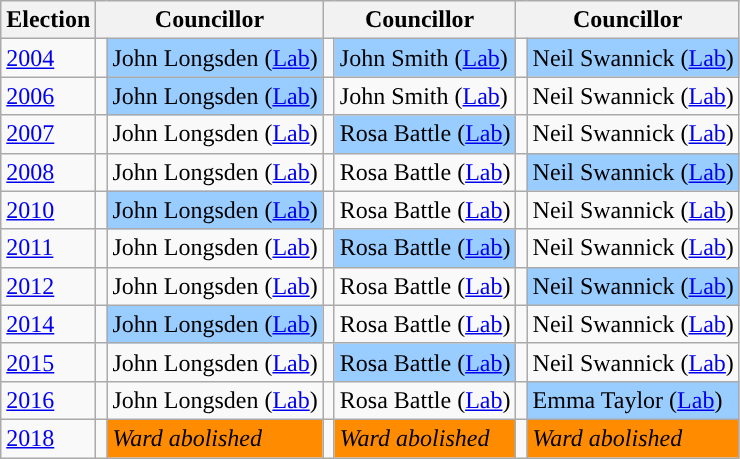<table class="wikitable">
<tr>
<th>Election</th>
<th colspan="2">Councillor</th>
<th colspan="2">Councillor</th>
<th colspan="2">Councillor</th>
</tr>
<tr>
<td><a href='#'>2004</a></td>
<td style="background-color: "></td>
<td bgcolor="#99CCFF">John Longsden (<a href='#'>Lab</a>)</td>
<td style="background-color: "></td>
<td bgcolor="#99CCFF">John Smith (<a href='#'>Lab</a>)</td>
<td style="background-color: "></td>
<td bgcolor="#99CCFF">Neil Swannick (<a href='#'>Lab</a>)</td>
</tr>
<tr>
<td><a href='#'>2006</a></td>
<td style="background-color: "></td>
<td bgcolor="#99CCFF">John Longsden (<a href='#'>Lab</a>)</td>
<td style="background-color: "></td>
<td>John Smith (<a href='#'>Lab</a>)</td>
<td style="background-color: "></td>
<td>Neil Swannick (<a href='#'>Lab</a>)</td>
</tr>
<tr>
<td><a href='#'>2007</a></td>
<td style="background-color: "></td>
<td>John Longsden (<a href='#'>Lab</a>)</td>
<td style="background-color: "></td>
<td bgcolor="#99CCFF">Rosa Battle (<a href='#'>Lab</a>)</td>
<td style="background-color: "></td>
<td>Neil Swannick (<a href='#'>Lab</a>)</td>
</tr>
<tr>
<td><a href='#'>2008</a></td>
<td style="background-color: "></td>
<td>John Longsden (<a href='#'>Lab</a>)</td>
<td style="background-color: "></td>
<td>Rosa Battle (<a href='#'>Lab</a>)</td>
<td style="background-color: "></td>
<td bgcolor="#99CCFF">Neil Swannick (<a href='#'>Lab</a>)</td>
</tr>
<tr>
<td><a href='#'>2010</a></td>
<td style="background-color: "></td>
<td bgcolor="#99CCFF">John Longsden (<a href='#'>Lab</a>)</td>
<td style="background-color: "></td>
<td>Rosa Battle (<a href='#'>Lab</a>)</td>
<td style="background-color: "></td>
<td>Neil Swannick (<a href='#'>Lab</a>)</td>
</tr>
<tr>
<td><a href='#'>2011</a></td>
<td style="background-color: "></td>
<td>John Longsden (<a href='#'>Lab</a>)</td>
<td style="background-color: "></td>
<td bgcolor="#99CCFF">Rosa Battle (<a href='#'>Lab</a>)</td>
<td style="background-color: "></td>
<td>Neil Swannick (<a href='#'>Lab</a>)</td>
</tr>
<tr>
<td><a href='#'>2012</a></td>
<td style="background-color: "></td>
<td>John Longsden (<a href='#'>Lab</a>)</td>
<td style="background-color: "></td>
<td>Rosa Battle (<a href='#'>Lab</a>)</td>
<td style="background-color: "></td>
<td bgcolor="#99CCFF">Neil Swannick (<a href='#'>Lab</a>)</td>
</tr>
<tr>
<td><a href='#'>2014</a></td>
<td style="background-color: "></td>
<td bgcolor="#99CCFF">John Longsden (<a href='#'>Lab</a>)</td>
<td style="background-color: "></td>
<td>Rosa Battle (<a href='#'>Lab</a>)</td>
<td style="background-color: "></td>
<td>Neil Swannick (<a href='#'>Lab</a>)</td>
</tr>
<tr>
<td><a href='#'>2015</a></td>
<td style="background-color: "></td>
<td>John Longsden (<a href='#'>Lab</a>)</td>
<td style="background-color: "></td>
<td bgcolor="#99CCFF">Rosa Battle (<a href='#'>Lab</a>)</td>
<td style="background-color: "></td>
<td>Neil Swannick (<a href='#'>Lab</a>)</td>
</tr>
<tr>
<td><a href='#'>2016</a></td>
<td style="background-color: "></td>
<td>John Longsden (<a href='#'>Lab</a>)</td>
<td style="background-color: "></td>
<td>Rosa Battle (<a href='#'>Lab</a>)</td>
<td style="background-color: "></td>
<td bgcolor="#99CCFF">Emma Taylor (<a href='#'>Lab</a>)</td>
</tr>
<tr>
<td><a href='#'>2018</a></td>
<td style="background-color: "></td>
<td bgcolor="#FF8C00"><em>Ward abolished</em></td>
<td style="background-color: "></td>
<td bgcolor="#FF8C00"><em>Ward abolished</em></td>
<td style="background-color: "></td>
<td bgcolor="#FF8C00"><em>Ward abolished</em></td>
</tr>
</table>
